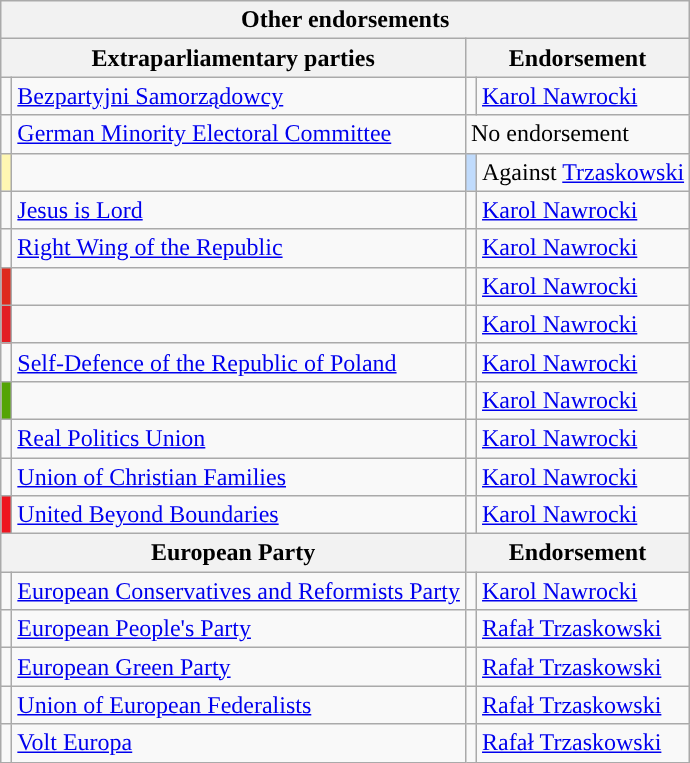<table class="wikitable collapsible collapsed" >
<tr>
<th colspan="5">Other endorsements</th>
</tr>
<tr>
<th colspan="2">Extraparliamentary parties</th>
<th colspan="2">Endorsement</th>
</tr>
<tr>
<td style="background-color: "></td>
<td><a href='#'>Bezpartyjni Samorządowcy</a></td>
<td style="background-color: "></td>
<td><a href='#'>Karol Nawrocki</a></td>
</tr>
<tr>
<td style="background-color: "></td>
<td><a href='#'>German Minority Electoral Committee</a></td>
<td colspan="2">No endorsement</td>
</tr>
<tr>
<td style="background:#FFF7B2;"></td>
<td></td>
<td style="background-color: #C0DBFC;"></td>
<td>Against <a href='#'>Trzaskowski</a> </td>
</tr>
<tr>
<td style="background-color: "></td>
<td><a href='#'>Jesus is Lord</a></td>
<td style="background-color: "></td>
<td><a href='#'>Karol Nawrocki</a></td>
</tr>
<tr>
<td style="background-color: "></td>
<td><a href='#'>Right Wing of the Republic</a></td>
<td style="background-color: "></td>
<td><a href='#'>Karol Nawrocki</a></td>
</tr>
<tr>
<td style="background:#DE2A1C;"></td>
<td></td>
<td style="background-color: "></td>
<td><a href='#'>Karol Nawrocki</a></td>
</tr>
<tr>
<td style="background:#E31E24;"></td>
<td></td>
<td style="background-color: "></td>
<td><a href='#'>Karol Nawrocki</a></td>
</tr>
<tr>
<td style="background-color: "></td>
<td><a href='#'>Self-Defence of the Republic of Poland</a></td>
<td style="background-color: "></td>
<td><a href='#'>Karol Nawrocki</a></td>
</tr>
<tr>
<td style="background:#54A405;"></td>
<td></td>
<td style="background-color: "></td>
<td><a href='#'>Karol Nawrocki</a></td>
</tr>
<tr>
<td style="background-color: "></td>
<td><a href='#'>Real Politics Union</a></td>
<td style="background-color: "></td>
<td><a href='#'>Karol Nawrocki</a></td>
</tr>
<tr>
<td style="background-color: "></td>
<td><a href='#'>Union of Christian Families</a></td>
<td style="background-color: "></td>
<td><a href='#'>Karol Nawrocki</a></td>
</tr>
<tr>
<td style="background-color: #ee151f;"></td>
<td><a href='#'>United Beyond Boundaries</a></td>
<td style="background-color: "></td>
<td><a href='#'>Karol Nawrocki</a></td>
</tr>
<tr>
<th colspan="2">European Party</th>
<th colspan="2">Endorsement</th>
</tr>
<tr>
<td style="background-color: "></td>
<td><a href='#'>European Conservatives and Reformists Party</a></td>
<td style="background-color: "></td>
<td><a href='#'>Karol Nawrocki</a></td>
</tr>
<tr>
<td style="background-color: "></td>
<td><a href='#'>European People's Party</a></td>
<td style="background-color: "></td>
<td><a href='#'>Rafał Trzaskowski</a></td>
</tr>
<tr>
<td style="background-color: "></td>
<td><a href='#'>European Green Party</a></td>
<td style="background-color: "></td>
<td><a href='#'>Rafał Trzaskowski</a></td>
</tr>
<tr>
<td style="background-color: "></td>
<td><a href='#'>Union of European Federalists</a></td>
<td style="background-color: "></td>
<td><a href='#'>Rafał Trzaskowski</a></td>
</tr>
<tr>
<td style="background-color: "></td>
<td><a href='#'>Volt Europa</a></td>
<td style="background-color: "></td>
<td><a href='#'>Rafał Trzaskowski</a></td>
</tr>
</table>
